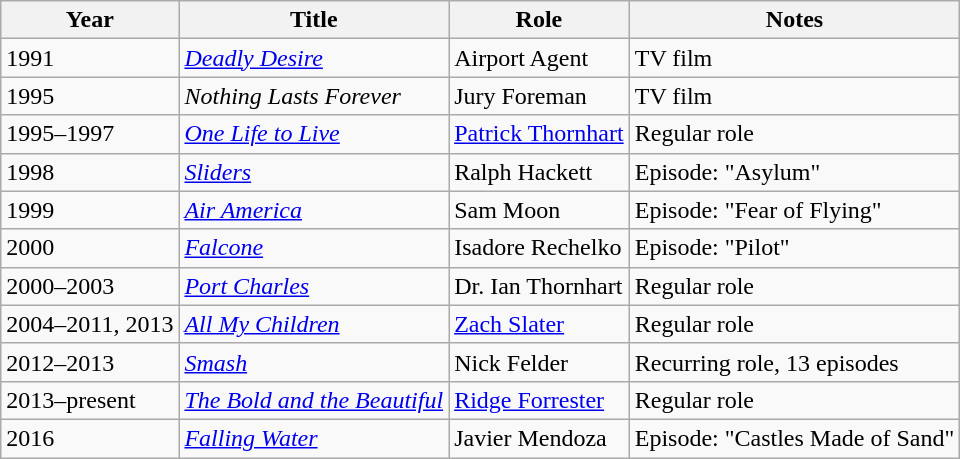<table class="wikitable sortable">
<tr>
<th>Year</th>
<th>Title</th>
<th>Role</th>
<th class="unsortable">Notes</th>
</tr>
<tr>
<td>1991</td>
<td><em><a href='#'>Deadly Desire</a></em></td>
<td>Airport Agent</td>
<td>TV film</td>
</tr>
<tr>
<td>1995</td>
<td><em>Nothing Lasts Forever</em></td>
<td>Jury Foreman</td>
<td>TV film</td>
</tr>
<tr>
<td>1995–1997</td>
<td><em><a href='#'>One Life to Live</a></em></td>
<td><a href='#'>Patrick Thornhart</a></td>
<td>Regular role</td>
</tr>
<tr>
<td>1998</td>
<td><em><a href='#'>Sliders</a></em></td>
<td>Ralph Hackett</td>
<td>Episode: "Asylum"</td>
</tr>
<tr>
<td>1999</td>
<td><em><a href='#'>Air America</a></em></td>
<td>Sam Moon</td>
<td>Episode: "Fear of Flying"</td>
</tr>
<tr>
<td>2000</td>
<td><em><a href='#'>Falcone</a></em></td>
<td>Isadore Rechelko</td>
<td>Episode: "Pilot"</td>
</tr>
<tr>
<td>2000–2003</td>
<td><em><a href='#'>Port Charles</a></em></td>
<td>Dr. Ian Thornhart</td>
<td>Regular role</td>
</tr>
<tr>
<td>2004–2011, 2013</td>
<td><em><a href='#'>All My Children</a></em></td>
<td><a href='#'>Zach Slater</a></td>
<td>Regular role</td>
</tr>
<tr>
<td>2012–2013</td>
<td><em><a href='#'>Smash</a></em></td>
<td>Nick Felder</td>
<td>Recurring role, 13 episodes</td>
</tr>
<tr>
<td>2013–present</td>
<td><em><a href='#'>The Bold and the Beautiful</a></em></td>
<td><a href='#'>Ridge Forrester</a></td>
<td>Regular role</td>
</tr>
<tr>
<td>2016</td>
<td><em><a href='#'>Falling Water</a></em></td>
<td>Javier Mendoza</td>
<td>Episode: "Castles Made of Sand"</td>
</tr>
</table>
